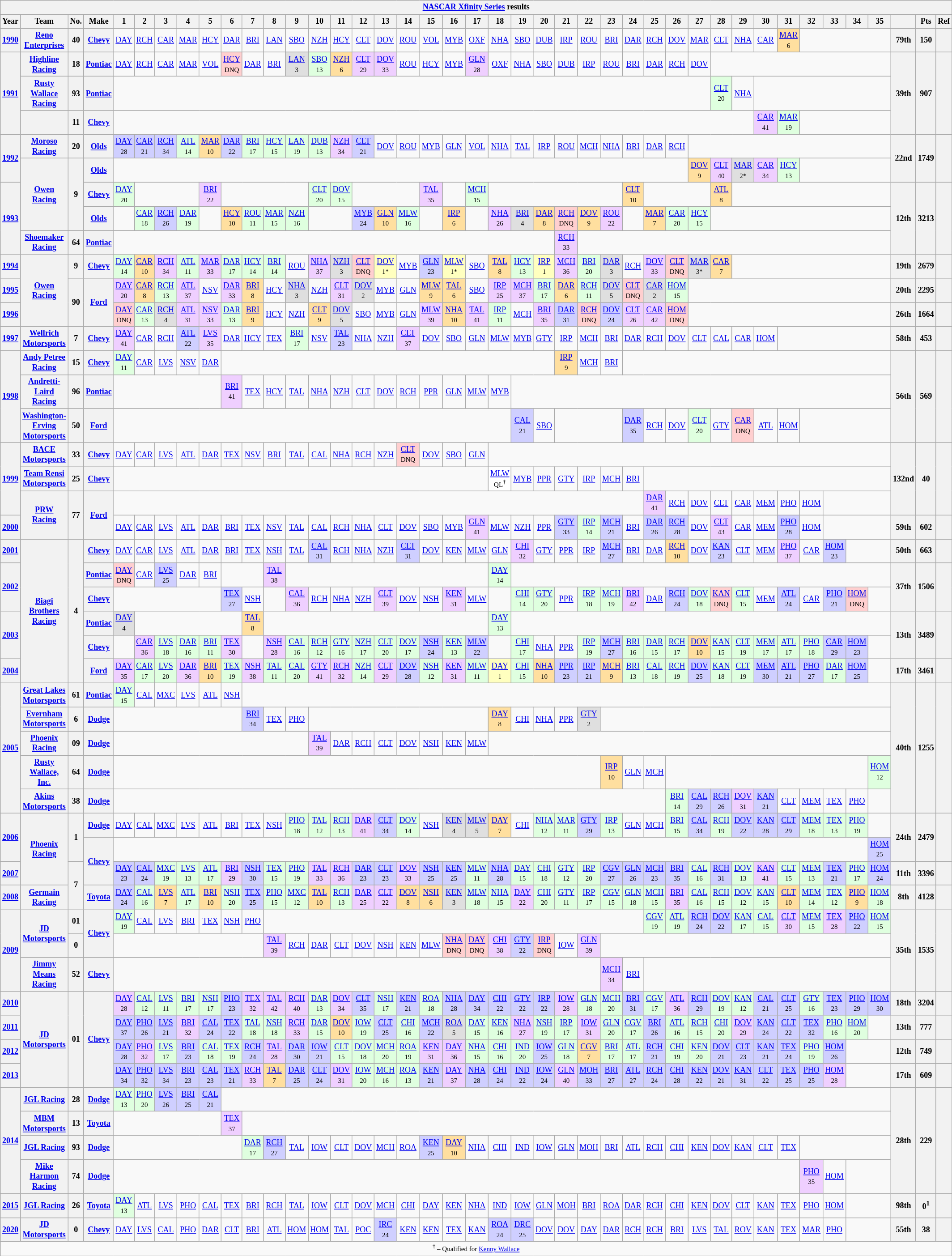<table class="wikitable" style="text-align:center; font-size:75%">
<tr>
<th colspan=42><a href='#'>NASCAR Xfinity Series</a> results</th>
</tr>
<tr>
<th>Year</th>
<th>Team</th>
<th>No.</th>
<th>Make</th>
<th>1</th>
<th>2</th>
<th>3</th>
<th>4</th>
<th>5</th>
<th>6</th>
<th>7</th>
<th>8</th>
<th>9</th>
<th>10</th>
<th>11</th>
<th>12</th>
<th>13</th>
<th>14</th>
<th>15</th>
<th>16</th>
<th>17</th>
<th>18</th>
<th>19</th>
<th>20</th>
<th>21</th>
<th>22</th>
<th>23</th>
<th>24</th>
<th>25</th>
<th>26</th>
<th>27</th>
<th>28</th>
<th>29</th>
<th>30</th>
<th>31</th>
<th>32</th>
<th>33</th>
<th>34</th>
<th>35</th>
<th></th>
<th>Pts</th>
<th>Ref</th>
</tr>
<tr>
<th><a href='#'>1990</a></th>
<th><a href='#'>Reno Enterprises</a></th>
<th>40</th>
<th><a href='#'>Chevy</a></th>
<td><a href='#'>DAY</a></td>
<td><a href='#'>RCH</a></td>
<td><a href='#'>CAR</a></td>
<td><a href='#'>MAR</a></td>
<td><a href='#'>HCY</a></td>
<td><a href='#'>DAR</a></td>
<td><a href='#'>BRI</a></td>
<td><a href='#'>LAN</a></td>
<td><a href='#'>SBO</a></td>
<td><a href='#'>NZH</a></td>
<td><a href='#'>HCY</a></td>
<td><a href='#'>CLT</a></td>
<td><a href='#'>DOV</a></td>
<td><a href='#'>ROU</a></td>
<td><a href='#'>VOL</a></td>
<td><a href='#'>MYB</a></td>
<td><a href='#'>OXF</a></td>
<td><a href='#'>NHA</a></td>
<td><a href='#'>SBO</a></td>
<td><a href='#'>DUB</a></td>
<td><a href='#'>IRP</a></td>
<td><a href='#'>ROU</a></td>
<td><a href='#'>BRI</a></td>
<td><a href='#'>DAR</a></td>
<td><a href='#'>RCH</a></td>
<td><a href='#'>DOV</a></td>
<td><a href='#'>MAR</a></td>
<td><a href='#'>CLT</a></td>
<td><a href='#'>NHA</a></td>
<td><a href='#'>CAR</a></td>
<td style="background:#FFDF9F;"><a href='#'>MAR</a><br><small>6</small></td>
<td colspan=4></td>
<th>79th</th>
<th>150</th>
<th></th>
</tr>
<tr>
<th rowspan=3><a href='#'>1991</a></th>
<th><a href='#'>Highline Racing</a></th>
<th>18</th>
<th><a href='#'>Pontiac</a></th>
<td><a href='#'>DAY</a></td>
<td><a href='#'>RCH</a></td>
<td><a href='#'>CAR</a></td>
<td><a href='#'>MAR</a></td>
<td><a href='#'>VOL</a></td>
<td style="background:#FFCFCF;"><a href='#'>HCY</a><br><small>DNQ</small></td>
<td><a href='#'>DAR</a></td>
<td><a href='#'>BRI</a></td>
<td style="background:#DFDFDF;"><a href='#'>LAN</a><br><small>3</small></td>
<td style="background:#DFFFDF;"><a href='#'>SBO</a><br><small>13</small></td>
<td style="background:#FFDF9F;"><a href='#'>NZH</a><br><small>6</small></td>
<td style="background:#EFCFFF;"><a href='#'>CLT</a><br><small>29</small></td>
<td style="background:#EFCFFF;"><a href='#'>DOV</a><br><small>33</small></td>
<td><a href='#'>ROU</a></td>
<td><a href='#'>HCY</a></td>
<td><a href='#'>MYB</a></td>
<td style="background:#EFCFFF;"><a href='#'>GLN</a><br><small>28</small></td>
<td><a href='#'>OXF</a></td>
<td><a href='#'>NHA</a></td>
<td><a href='#'>SBO</a></td>
<td><a href='#'>DUB</a></td>
<td><a href='#'>IRP</a></td>
<td><a href='#'>ROU</a></td>
<td><a href='#'>BRI</a></td>
<td><a href='#'>DAR</a></td>
<td><a href='#'>RCH</a></td>
<td><a href='#'>DOV</a></td>
<td colspan=8></td>
<th rowspan=3>39th</th>
<th rowspan=3>907</th>
<th rowspan=3></th>
</tr>
<tr>
<th><a href='#'>Rusty Wallace Racing</a></th>
<th>93</th>
<th><a href='#'>Pontiac</a></th>
<td colspan=27></td>
<td style="background:#DFFFDF;"><a href='#'>CLT</a><br><small>20</small></td>
<td><a href='#'>NHA</a></td>
<td colspan=6></td>
</tr>
<tr>
<th></th>
<th>11</th>
<th><a href='#'>Chevy</a></th>
<td colspan=29></td>
<td style="background:#EFCFFF;"><a href='#'>CAR</a><br><small>41</small></td>
<td style="background:#DFFFDF;"><a href='#'>MAR</a><br><small>19</small></td>
<td colspan=4></td>
</tr>
<tr>
<th rowspan=2><a href='#'>1992</a></th>
<th><a href='#'>Moroso Racing</a></th>
<th>20</th>
<th><a href='#'>Olds</a></th>
<td style="background:#CFCFFF;"><a href='#'>DAY</a><br><small>28</small></td>
<td style="background:#CFCFFF;"><a href='#'>CAR</a><br><small>21</small></td>
<td style="background:#CFCFFF;"><a href='#'>RCH</a><br><small>34</small></td>
<td style="background:#DFFFDF;"><a href='#'>ATL</a><br><small>14</small></td>
<td style="background:#FFDF9F;"><a href='#'>MAR</a><br><small>10</small></td>
<td style="background:#CFCFFF;"><a href='#'>DAR</a><br><small>22</small></td>
<td style="background:#DFFFDF;"><a href='#'>BRI</a><br><small>17</small></td>
<td style="background:#DFFFDF;"><a href='#'>HCY</a><br><small>15</small></td>
<td style="background:#DFFFDF;"><a href='#'>LAN</a><br><small>19</small></td>
<td style="background:#DFFFDF;"><a href='#'>DUB</a><br><small>13</small></td>
<td style="background:#EFCFFF;"><a href='#'>NZH</a><br><small>34</small></td>
<td style="background:#CFCFFF;"><a href='#'>CLT</a><br><small>21</small></td>
<td><a href='#'>DOV</a></td>
<td><a href='#'>ROU</a></td>
<td><a href='#'>MYB</a></td>
<td><a href='#'>GLN</a></td>
<td><a href='#'>VOL</a></td>
<td><a href='#'>NHA</a></td>
<td><a href='#'>TAL</a></td>
<td><a href='#'>IRP</a></td>
<td><a href='#'>ROU</a></td>
<td><a href='#'>MCH</a></td>
<td><a href='#'>NHA</a></td>
<td><a href='#'>BRI</a></td>
<td><a href='#'>DAR</a></td>
<td><a href='#'>RCH</a></td>
<td colspan=9></td>
<th rowspan=2>22nd</th>
<th rowspan=2>1749</th>
<th rowspan=2></th>
</tr>
<tr>
<th rowspan=3><a href='#'>Owen Racing</a></th>
<th rowspan=3>9</th>
<th><a href='#'>Olds</a></th>
<td colspan=26></td>
<td style="background:#FFDF9F;"><a href='#'>DOV</a><br><small>9</small></td>
<td style="background:#EFCFFF;"><a href='#'>CLT</a><br><small>40</small></td>
<td style="background:#DFDFDF;"><a href='#'>MAR</a><br><small>2*</small></td>
<td style="background:#EFCFFF;"><a href='#'>CAR</a><br><small>34</small></td>
<td style="background:#DFFFDF;"><a href='#'>HCY</a><br><small>13</small></td>
<td colspan=4></td>
</tr>
<tr>
<th rowspan=3><a href='#'>1993</a></th>
<th><a href='#'>Chevy</a></th>
<td style="background:#DFFFDF;"><a href='#'>DAY</a><br><small>20</small></td>
<td colspan=3></td>
<td style="background:#EFCFFF;"><a href='#'>BRI</a><br><small>22</small></td>
<td colspan=4></td>
<td style="background:#DFFFDF;"><a href='#'>CLT</a><br><small>20</small></td>
<td style="background:#DFFFDF;"><a href='#'>DOV</a><br><small>15</small></td>
<td colspan=3></td>
<td style="background:#EFCFFF;"><a href='#'>TAL</a><br><small>35</small></td>
<td></td>
<td style="background:#DFFFDF;"><a href='#'>MCH</a><br><small>15</small></td>
<td colspan=6></td>
<td style="background:#FFDF9F;"><a href='#'>CLT</a><br><small>10</small></td>
<td colspan=3></td>
<td style="background:#FFDF9F;"><a href='#'>ATL</a><br><small>8</small></td>
<td colspan=7></td>
<th rowspan=3>12th</th>
<th rowspan=3>3213</th>
<th rowspan=3></th>
</tr>
<tr>
<th><a href='#'>Olds</a></th>
<td></td>
<td style="background:#DFFFDF;"><a href='#'>CAR</a><br><small>18</small></td>
<td style="background:#CFCFFF;"><a href='#'>RCH</a><br><small>26</small></td>
<td style="background:#DFFFDF;"><a href='#'>DAR</a><br><small>19</small></td>
<td></td>
<td style="background:#FFDF9F;"><a href='#'>HCY</a><br><small>10</small></td>
<td style="background:#DFFFDF;"><a href='#'>ROU</a><br><small>11</small></td>
<td style="background:#DFFFDF;"><a href='#'>MAR</a><br><small>15</small></td>
<td style="background:#DFFFDF;"><a href='#'>NZH</a><br><small>16</small></td>
<td colspan=2></td>
<td style="background:#CFCFFF;"><a href='#'>MYB</a><br><small>24</small></td>
<td style="background:#FFDF9F;"><a href='#'>GLN</a><br><small>10</small></td>
<td style="background:#DFFFDF;"><a href='#'>MLW</a><br><small>16</small></td>
<td></td>
<td style="background:#FFDF9F;"><a href='#'>IRP</a><br><small>6</small></td>
<td></td>
<td style="background:#EFCFFF;"><a href='#'>NHA</a><br><small>26</small></td>
<td style="background:#DFDFDF;"><a href='#'>BRI</a><br><small>4</small></td>
<td style="background:#FFDF9F;"><a href='#'>DAR</a><br><small>8</small></td>
<td style="background:#FFCFCF;"><a href='#'>RCH</a><br><small>DNQ</small></td>
<td style="background:#FFDF9F;"><a href='#'>DOV</a><br><small>9</small></td>
<td style="background:#EFCFFF;"><a href='#'>ROU</a><br><small>22</small></td>
<td></td>
<td style="background:#FFDF9F;"><a href='#'>MAR</a><br><small>7</small></td>
<td style="background:#DFFFDF;"><a href='#'>CAR</a><br><small>20</small></td>
<td style="background:#DFFFDF;"><a href='#'>HCY</a><br><small>15</small></td>
<td colspan=8></td>
</tr>
<tr>
<th><a href='#'>Shoemaker Racing</a></th>
<th>64</th>
<th><a href='#'>Pontiac</a></th>
<td colspan=20></td>
<td style="background:#EFCFFF;"><a href='#'>RCH</a><br><small>33</small></td>
<td colspan=14></td>
</tr>
<tr>
<th><a href='#'>1994</a></th>
<th rowspan=3><a href='#'>Owen Racing</a></th>
<th>9</th>
<th><a href='#'>Chevy</a></th>
<td style="background:#DFFFDF;"><a href='#'>DAY</a><br><small>14</small></td>
<td style="background:#FFDF9F;"><a href='#'>CAR</a><br><small>10</small></td>
<td style="background:#EFCFFF;"><a href='#'>RCH</a><br><small>34</small></td>
<td style="background:#DFFFDF;"><a href='#'>ATL</a><br><small>11</small></td>
<td style="background:#EFCFFF;"><a href='#'>MAR</a><br><small>33</small></td>
<td style="background:#DFFFDF;"><a href='#'>DAR</a><br><small>17</small></td>
<td style="background:#DFFFDF;"><a href='#'>HCY</a><br><small>14</small></td>
<td style="background:#DFFFDF;"><a href='#'>BRI</a><br><small>14</small></td>
<td><a href='#'>ROU</a></td>
<td style="background:#EFCFFF;"><a href='#'>NHA</a><br><small>37</small></td>
<td style="background:#DFDFDF;"><a href='#'>NZH</a><br><small>3</small></td>
<td style="background:#FFCFCF;"><a href='#'>CLT</a><br><small>DNQ</small></td>
<td style="background:#FFFFBF;"><a href='#'>DOV</a><br><small>1*</small></td>
<td><a href='#'>MYB</a></td>
<td style="background:#CFCFFF;"><a href='#'>GLN</a><br><small>23</small></td>
<td style="background:#FFFFBF;"><a href='#'>MLW</a><br><small>1*</small></td>
<td><a href='#'>SBO</a></td>
<td style="background:#FFDF9F;"><a href='#'>TAL</a><br><small>8</small></td>
<td style="background:#DFFFDF;"><a href='#'>HCY</a><br><small>13</small></td>
<td style="background:#FFFFBF;"><a href='#'>IRP</a><br><small>1</small></td>
<td style="background:#EFCFFF;"><a href='#'>MCH</a><br><small>36</small></td>
<td style="background:#DFFFDF;"><a href='#'>BRI</a><br><small>20</small></td>
<td style="background:#DFDFDF;"><a href='#'>DAR</a><br><small>3</small></td>
<td><a href='#'>RCH</a></td>
<td style="background:#EFCFFF;"><a href='#'>DOV</a><br><small>33</small></td>
<td style="background:#FFCFCF;"><a href='#'>CLT</a><br><small>DNQ</small></td>
<td style="background:#DFDFDF;"><a href='#'>MAR</a><br><small>3*</small></td>
<td style="background:#FFDF9F;"><a href='#'>CAR</a><br><small>7</small></td>
<td colspan=7></td>
<th>19th</th>
<th>2679</th>
<th></th>
</tr>
<tr>
<th><a href='#'>1995</a></th>
<th rowspan=2>90</th>
<th rowspan=2><a href='#'>Ford</a></th>
<td style="background:#EFCFFF;"><a href='#'>DAY</a><br><small>20</small></td>
<td style="background:#FFDF9F;"><a href='#'>CAR</a><br><small>8</small></td>
<td style="background:#DFFFDF;"><a href='#'>RCH</a><br><small>13</small></td>
<td style="background:#EFCFFF;"><a href='#'>ATL</a><br><small>37</small></td>
<td><a href='#'>NSV</a></td>
<td style="background:#EFCFFF;"><a href='#'>DAR</a><br><small>33</small></td>
<td style="background:#FFDF9F;"><a href='#'>BRI</a><br><small>8</small></td>
<td><a href='#'>HCY</a></td>
<td style="background:#DFDFDF;"><a href='#'>NHA</a><br><small>3</small></td>
<td><a href='#'>NZH</a></td>
<td style="background:#EFCFFF;"><a href='#'>CLT</a><br><small>31</small></td>
<td style="background:#DFDFDF;"><a href='#'>DOV</a><br><small>2</small></td>
<td><a href='#'>MYB</a></td>
<td><a href='#'>GLN</a></td>
<td style="background:#FFDF9F;"><a href='#'>MLW</a><br><small>9</small></td>
<td style="background:#FFDF9F;"><a href='#'>TAL</a><br><small>6</small></td>
<td><a href='#'>SBO</a></td>
<td style="background:#EFCFFF;"><a href='#'>IRP</a><br><small>25</small></td>
<td style="background:#EFCFFF;"><a href='#'>MCH</a><br><small>37</small></td>
<td style="background:#DFFFDF;"><a href='#'>BRI</a><br><small>17</small></td>
<td style="background:#FFDF9F;"><a href='#'>DAR</a><br><small>6</small></td>
<td style="background:#DFFFDF;"><a href='#'>RCH</a><br><small>11</small></td>
<td style="background:#DFDFDF;"><a href='#'>DOV</a><br><small>5</small></td>
<td style="background:#FFCFCF;"><a href='#'>CLT</a><br><small>DNQ</small></td>
<td style="background:#DFDFDF;"><a href='#'>CAR</a><br><small>2</small></td>
<td style="background:#DFFFDF;"><a href='#'>HOM</a><br><small>15</small></td>
<td colspan=9></td>
<th>20th</th>
<th>2295</th>
<th></th>
</tr>
<tr>
<th><a href='#'>1996</a></th>
<td style="background:#FFCFCF;"><a href='#'>DAY</a><br><small>DNQ</small></td>
<td style="background:#DFFFDF;"><a href='#'>CAR</a><br><small>13</small></td>
<td style="background:#DFDFDF;"><a href='#'>RCH</a><br><small>4</small></td>
<td style="background:#EFCFFF;"><a href='#'>ATL</a><br><small>31</small></td>
<td style="background:#EFCFFF;"><a href='#'>NSV</a><br><small>33</small></td>
<td style="background:#DFFFDF;"><a href='#'>DAR</a><br><small>13</small></td>
<td style="background:#FFDF9F;"><a href='#'>BRI</a><br><small>9</small></td>
<td><a href='#'>HCY</a></td>
<td><a href='#'>NZH</a></td>
<td style="background:#FFDF9F;"><a href='#'>CLT</a><br><small>9</small></td>
<td style="background:#DFDFDF;"><a href='#'>DOV</a><br><small>5</small></td>
<td><a href='#'>SBO</a></td>
<td><a href='#'>MYB</a></td>
<td><a href='#'>GLN</a></td>
<td style="background:#EFCFFF;"><a href='#'>MLW</a><br><small>39</small></td>
<td style="background:#FFDF9F;"><a href='#'>NHA</a><br><small>10</small></td>
<td style="background:#EFCFFF;"><a href='#'>TAL</a><br><small>41</small></td>
<td style="background:#DFFFDF;"><a href='#'>IRP</a><br><small>11</small></td>
<td><a href='#'>MCH</a></td>
<td style="background:#EFCFFF;"><a href='#'>BRI</a><br><small>35</small></td>
<td style="background:#CFCFFF;"><a href='#'>DAR</a><br><small>31</small></td>
<td style="background:#FFCFCF;"><a href='#'>RCH</a><br><small>DNQ</small></td>
<td style="background:#CFCFFF;"><a href='#'>DOV</a><br><small>24</small></td>
<td style="background:#EFCFFF;"><a href='#'>CLT</a><br><small>26</small></td>
<td style="background:#EFCFFF;"><a href='#'>CAR</a><br><small>42</small></td>
<td style="background:#FFCFCF;"><a href='#'>HOM</a><br><small>DNQ</small></td>
<td colspan=9></td>
<th>26th</th>
<th>1664</th>
<th></th>
</tr>
<tr>
<th><a href='#'>1997</a></th>
<th><a href='#'>Wellrich Motorsports</a></th>
<th>7</th>
<th><a href='#'>Chevy</a></th>
<td style="background:#EFCFFF;"><a href='#'>DAY</a><br><small>41</small></td>
<td><a href='#'>CAR</a></td>
<td><a href='#'>RCH</a></td>
<td style="background:#CFCFFF;"><a href='#'>ATL</a><br><small>22</small></td>
<td style="background:#EFCFFF;"><a href='#'>LVS</a><br><small>35</small></td>
<td><a href='#'>DAR</a></td>
<td><a href='#'>HCY</a></td>
<td><a href='#'>TEX</a></td>
<td style="background:#DFFFDF;"><a href='#'>BRI</a><br><small>17</small></td>
<td><a href='#'>NSV</a></td>
<td style="background:#CFCFFF;"><a href='#'>TAL</a><br><small>23</small></td>
<td><a href='#'>NHA</a></td>
<td><a href='#'>NZH</a></td>
<td style="background:#EFCFFF;"><a href='#'>CLT</a><br><small>37</small></td>
<td><a href='#'>DOV</a></td>
<td><a href='#'>SBO</a></td>
<td><a href='#'>GLN</a></td>
<td><a href='#'>MLW</a></td>
<td><a href='#'>MYB</a></td>
<td><a href='#'>GTY</a></td>
<td><a href='#'>IRP</a></td>
<td><a href='#'>MCH</a></td>
<td><a href='#'>BRI</a></td>
<td><a href='#'>DAR</a></td>
<td><a href='#'>RCH</a></td>
<td><a href='#'>DOV</a></td>
<td><a href='#'>CLT</a></td>
<td><a href='#'>CAL</a></td>
<td><a href='#'>CAR</a></td>
<td><a href='#'>HOM</a></td>
<td colspan=5></td>
<th>58th</th>
<th>453</th>
<th></th>
</tr>
<tr>
<th rowspan=3><a href='#'>1998</a></th>
<th><a href='#'>Andy Petree Racing</a></th>
<th>15</th>
<th><a href='#'>Chevy</a></th>
<td style="background:#DFFFDF;"><a href='#'>DAY</a><br><small>11</small></td>
<td><a href='#'>CAR</a></td>
<td><a href='#'>LVS</a></td>
<td><a href='#'>NSV</a></td>
<td><a href='#'>DAR</a></td>
<td colspan=15></td>
<td style="background:#FFDF9F;"><a href='#'>IRP</a><br><small>9</small></td>
<td><a href='#'>MCH</a></td>
<td><a href='#'>BRI</a></td>
<td colspan=12></td>
<th rowspan=3>56th</th>
<th rowspan=3>569</th>
<th rowspan=3></th>
</tr>
<tr>
<th><a href='#'>Andretti-Laird Racing</a></th>
<th>96</th>
<th><a href='#'>Pontiac</a></th>
<td colspan=5></td>
<td style="background:#EFCFFF;"><a href='#'>BRI</a><br><small>41</small></td>
<td><a href='#'>TEX</a></td>
<td><a href='#'>HCY</a></td>
<td><a href='#'>TAL</a></td>
<td><a href='#'>NHA</a></td>
<td><a href='#'>NZH</a></td>
<td><a href='#'>CLT</a></td>
<td><a href='#'>DOV</a></td>
<td><a href='#'>RCH</a></td>
<td><a href='#'>PPR</a></td>
<td><a href='#'>GLN</a></td>
<td><a href='#'>MLW</a></td>
<td><a href='#'>MYB</a></td>
<td colspan=17></td>
</tr>
<tr>
<th><a href='#'>Washington-Erving Motorsports</a></th>
<th>50</th>
<th><a href='#'>Ford</a></th>
<td colspan=18></td>
<td style="background:#CFCFFF;"><a href='#'>CAL</a><br><small>21</small></td>
<td><a href='#'>SBO</a></td>
<td colspan=3></td>
<td style="background:#CFCFFF;"><a href='#'>DAR</a><br><small>35</small></td>
<td><a href='#'>RCH</a></td>
<td><a href='#'>DOV</a></td>
<td style="background:#DFFFDF;"><a href='#'>CLT</a><br><small>20</small></td>
<td><a href='#'>GTY</a></td>
<td style="background:#FFCFCF;"><a href='#'>CAR</a><br><small>DNQ</small></td>
<td><a href='#'>ATL</a></td>
<td><a href='#'>HOM</a></td>
<td colspan=4></td>
</tr>
<tr>
<th rowspan=3><a href='#'>1999</a></th>
<th><a href='#'>BACE Motorsports</a></th>
<th>33</th>
<th><a href='#'>Chevy</a></th>
<td><a href='#'>DAY</a></td>
<td><a href='#'>CAR</a></td>
<td><a href='#'>LVS</a></td>
<td><a href='#'>ATL</a></td>
<td><a href='#'>DAR</a></td>
<td><a href='#'>TEX</a></td>
<td><a href='#'>NSV</a></td>
<td><a href='#'>BRI</a></td>
<td><a href='#'>TAL</a></td>
<td><a href='#'>CAL</a></td>
<td><a href='#'>NHA</a></td>
<td><a href='#'>RCH</a></td>
<td><a href='#'>NZH</a></td>
<td style="background:#FFCFCF;"><a href='#'>CLT</a><br><small>DNQ</small></td>
<td><a href='#'>DOV</a></td>
<td><a href='#'>SBO</a></td>
<td><a href='#'>GLN</a></td>
<td colspan=18></td>
<th rowspan=3>132nd</th>
<th rowspan=3>40</th>
<th rowspan=3></th>
</tr>
<tr>
<th><a href='#'>Team Rensi Motorsports</a></th>
<th>25</th>
<th><a href='#'>Chevy</a></th>
<td colspan=17></td>
<td style="background:#FFFFFF;"><a href='#'>MLW</a><br><small>QL<sup>†</sup></small></td>
<td><a href='#'>MYB</a></td>
<td><a href='#'>PPR</a></td>
<td><a href='#'>GTY</a></td>
<td><a href='#'>IRP</a></td>
<td><a href='#'>MCH</a></td>
<td><a href='#'>BRI</a></td>
<td colspan=11></td>
</tr>
<tr>
<th rowspan=2><a href='#'>PRW Racing</a></th>
<th rowspan=2>77</th>
<th rowspan=2><a href='#'>Ford</a></th>
<td colspan=24></td>
<td style="background:#EFCFFF;"><a href='#'>DAR</a><br><small>41</small></td>
<td><a href='#'>RCH</a></td>
<td><a href='#'>DOV</a></td>
<td><a href='#'>CLT</a></td>
<td><a href='#'>CAR</a></td>
<td><a href='#'>MEM</a></td>
<td><a href='#'>PHO</a></td>
<td><a href='#'>HOM</a></td>
<td colspan=3></td>
</tr>
<tr>
<th><a href='#'>2000</a></th>
<td><a href='#'>DAY</a></td>
<td><a href='#'>CAR</a></td>
<td><a href='#'>LVS</a></td>
<td><a href='#'>ATL</a></td>
<td><a href='#'>DAR</a></td>
<td><a href='#'>BRI</a></td>
<td><a href='#'>TEX</a></td>
<td><a href='#'>NSV</a></td>
<td><a href='#'>TAL</a></td>
<td><a href='#'>CAL</a></td>
<td><a href='#'>RCH</a></td>
<td><a href='#'>NHA</a></td>
<td><a href='#'>CLT</a></td>
<td><a href='#'>DOV</a></td>
<td><a href='#'>SBO</a></td>
<td><a href='#'>MYB</a></td>
<td style="background:#EFCFFF;"><a href='#'>GLN</a><br><small>41</small></td>
<td><a href='#'>MLW</a></td>
<td><a href='#'>NZH</a></td>
<td><a href='#'>PPR</a></td>
<td style="background:#CFCFFF;"><a href='#'>GTY</a><br><small>33</small></td>
<td style="background:#DFFFDF;"><a href='#'>IRP</a><br><small>14</small></td>
<td style="background:#CFCFFF;"><a href='#'>MCH</a><br><small>21</small></td>
<td><a href='#'>BRI</a></td>
<td style="background:#CFCFFF;"><a href='#'>DAR</a><br><small>26</small></td>
<td style="background:#CFCFFF;"><a href='#'>RCH</a><br><small>28</small></td>
<td><a href='#'>DOV</a></td>
<td style="background:#EFCFFF;"><a href='#'>CLT</a><br><small>43</small></td>
<td><a href='#'>CAR</a></td>
<td><a href='#'>MEM</a></td>
<td style="background:#CFCFFF;"><a href='#'>PHO</a><br><small>28</small></td>
<td><a href='#'>HOM</a></td>
<td colspan=3></td>
<th>59th</th>
<th>602</th>
<th></th>
</tr>
<tr>
<th><a href='#'>2001</a></th>
<th rowspan=6><a href='#'>Biagi Brothers Racing</a></th>
<th rowspan=6>4</th>
<th><a href='#'>Chevy</a></th>
<td><a href='#'>DAY</a></td>
<td><a href='#'>CAR</a></td>
<td><a href='#'>LVS</a></td>
<td><a href='#'>ATL</a></td>
<td><a href='#'>DAR</a></td>
<td><a href='#'>BRI</a></td>
<td><a href='#'>TEX</a></td>
<td><a href='#'>NSH</a></td>
<td><a href='#'>TAL</a></td>
<td style="background:#CFCFFF;"><a href='#'>CAL</a><br><small>31</small></td>
<td><a href='#'>RCH</a></td>
<td><a href='#'>NHA</a></td>
<td><a href='#'>NZH</a></td>
<td style="background:#CFCFFF;"><a href='#'>CLT</a><br><small>31</small></td>
<td><a href='#'>DOV</a></td>
<td><a href='#'>KEN</a></td>
<td><a href='#'>MLW</a></td>
<td><a href='#'>GLN</a></td>
<td style="background:#EFCFFF;"><a href='#'>CHI</a><br><small>32</small></td>
<td><a href='#'>GTY</a></td>
<td><a href='#'>PPR</a></td>
<td><a href='#'>IRP</a></td>
<td style="background:#CFCFFF;"><a href='#'>MCH</a><br><small>27</small></td>
<td><a href='#'>BRI</a></td>
<td><a href='#'>DAR</a></td>
<td style="background:#FFDF9F;"><a href='#'>RCH</a><br><small>10</small></td>
<td><a href='#'>DOV</a></td>
<td style="background:#CFCFFF;"><a href='#'>KAN</a><br><small>23</small></td>
<td><a href='#'>CLT</a></td>
<td><a href='#'>MEM</a></td>
<td style="background:#EFCFFF;"><a href='#'>PHO</a><br><small>37</small></td>
<td><a href='#'>CAR</a></td>
<td style="background:#CFCFFF;"><a href='#'>HOM</a><br><small>23</small></td>
<td colspan=2></td>
<th>50th</th>
<th>663</th>
<th></th>
</tr>
<tr>
<th rowspan=2><a href='#'>2002</a></th>
<th><a href='#'>Pontiac</a></th>
<td style="background:#FFCFCF;"><a href='#'>DAY</a><br><small>DNQ</small></td>
<td><a href='#'>CAR</a></td>
<td style="background:#CFCFFF;"><a href='#'>LVS</a><br><small>25</small></td>
<td><a href='#'>DAR</a></td>
<td><a href='#'>BRI</a></td>
<td colspan=2></td>
<td style="background:#EFCFFF;"><a href='#'>TAL</a><br><small>38</small></td>
<td colspan=9></td>
<td style="background:#DFFFDF;"><a href='#'>DAY</a><br><small>14</small></td>
<td colspan=17></td>
<th rowspan=2>37th</th>
<th rowspan=2>1506</th>
<th rowspan=2></th>
</tr>
<tr>
<th><a href='#'>Chevy</a></th>
<td colspan=5></td>
<td style="background:#CFCFFF;"><a href='#'>TEX</a><br><small>27</small></td>
<td><a href='#'>NSH</a></td>
<td></td>
<td style="background:#EFCFFF;"><a href='#'>CAL</a><br><small>36</small></td>
<td><a href='#'>RCH</a></td>
<td><a href='#'>NHA</a></td>
<td><a href='#'>NZH</a></td>
<td style="background:#EFCFFF;"><a href='#'>CLT</a><br><small>39</small></td>
<td><a href='#'>DOV</a></td>
<td><a href='#'>NSH</a></td>
<td style="background:#EFCFFF;"><a href='#'>KEN</a><br><small>31</small></td>
<td><a href='#'>MLW</a></td>
<td></td>
<td style="background:#DFFFDF;"><a href='#'>CHI</a><br><small>14</small></td>
<td style="background:#DFFFDF;"><a href='#'>GTY</a><br><small>20</small></td>
<td><a href='#'>PPR</a></td>
<td style="background:#DFFFDF;"><a href='#'>IRP</a><br><small>18</small></td>
<td style="background:#DFFFDF;"><a href='#'>MCH</a><br><small>19</small></td>
<td style="background:#EFCFFF;"><a href='#'>BRI</a><br><small>42</small></td>
<td><a href='#'>DAR</a></td>
<td style="background:#CFCFFF;"><a href='#'>RCH</a><br><small>24</small></td>
<td style="background:#DFFFDF;"><a href='#'>DOV</a><br><small>18</small></td>
<td style="background:#FFCFCF;"><a href='#'>KAN</a><br><small>DNQ</small></td>
<td style="background:#DFFFDF;"><a href='#'>CLT</a><br><small>15</small></td>
<td><a href='#'>MEM</a></td>
<td style="background:#CFCFFF;"><a href='#'>ATL</a><br><small>24</small></td>
<td><a href='#'>CAR</a></td>
<td style="background:#CFCFFF;"><a href='#'>PHO</a><br><small>21</small></td>
<td style="background:#FFCFCF;"><a href='#'>HOM</a><br><small>DNQ</small></td>
<td></td>
</tr>
<tr>
<th rowspan=2><a href='#'>2003</a></th>
<th><a href='#'>Pontiac</a></th>
<td style="background:#DFDFDF;"><a href='#'>DAY</a><br><small>4</small></td>
<td colspan=5></td>
<td style="background:#FFDF9F;"><a href='#'>TAL</a><br><small>8</small></td>
<td colspan=10></td>
<td style="background:#DFFFDF;"><a href='#'>DAY</a><br><small>13</small></td>
<td colspan=17></td>
<th rowspan=2>13th</th>
<th rowspan=2>3489</th>
<th rowspan=2></th>
</tr>
<tr>
<th><a href='#'>Chevy</a></th>
<td></td>
<td style="background:#EFCFFF;"><a href='#'>CAR</a><br><small>36</small></td>
<td style="background:#DFFFDF;"><a href='#'>LVS</a><br><small>18</small></td>
<td style="background:#DFFFDF;"><a href='#'>DAR</a><br><small>16</small></td>
<td style="background:#DFFFDF;"><a href='#'>BRI</a><br><small>11</small></td>
<td style="background:#EFCFFF;"><a href='#'>TEX</a><br><small>30</small></td>
<td></td>
<td style="background:#EFCFFF;"><a href='#'>NSH</a><br><small>28</small></td>
<td style="background:#DFFFDF;"><a href='#'>CAL</a><br><small>16</small></td>
<td style="background:#DFFFDF;"><a href='#'>RCH</a><br><small>12</small></td>
<td style="background:#DFFFDF;"><a href='#'>GTY</a><br><small>16</small></td>
<td style="background:#DFFFDF;"><a href='#'>NZH</a><br><small>17</small></td>
<td style="background:#DFFFDF;"><a href='#'>CLT</a><br><small>20</small></td>
<td style="background:#DFFFDF;"><a href='#'>DOV</a><br><small>17</small></td>
<td style="background:#CFCFFF;"><a href='#'>NSH</a><br><small>24</small></td>
<td style="background:#DFFFDF;"><a href='#'>KEN</a><br><small>13</small></td>
<td style="background:#CFCFFF;"><a href='#'>MLW</a><br><small>22</small></td>
<td></td>
<td style="background:#DFFFDF;"><a href='#'>CHI</a><br><small>17</small></td>
<td><a href='#'>NHA</a></td>
<td><a href='#'>PPR</a></td>
<td style="background:#DFFFDF;"><a href='#'>IRP</a><br><small>19</small></td>
<td style="background:#CFCFFF;"><a href='#'>MCH</a><br><small>27</small></td>
<td style="background:#DFFFDF;"><a href='#'>BRI</a><br><small>16</small></td>
<td style="background:#DFFFDF;"><a href='#'>DAR</a><br><small>15</small></td>
<td style="background:#DFFFDF;"><a href='#'>RCH</a><br><small>17</small></td>
<td style="background:#FFDF9F;"><a href='#'>DOV</a><br><small>10</small></td>
<td style="background:#DFFFDF;"><a href='#'>KAN</a><br><small>15</small></td>
<td style="background:#DFFFDF;"><a href='#'>CLT</a><br><small>19</small></td>
<td style="background:#DFFFDF;"><a href='#'>MEM</a><br><small>17</small></td>
<td style="background:#DFFFDF;"><a href='#'>ATL</a><br><small>17</small></td>
<td style="background:#DFFFDF;"><a href='#'>PHO</a><br><small>18</small></td>
<td style="background:#CFCFFF;"><a href='#'>CAR</a><br><small>29</small></td>
<td style="background:#CFCFFF;"><a href='#'>HOM</a><br><small>23</small></td>
<td></td>
</tr>
<tr>
<th><a href='#'>2004</a></th>
<th><a href='#'>Ford</a></th>
<td style="background:#EFCFFF;"><a href='#'>DAY</a><br><small>35</small></td>
<td style="background:#DFFFDF;"><a href='#'>CAR</a><br><small>17</small></td>
<td style="background:#DFFFDF;"><a href='#'>LVS</a><br><small>20</small></td>
<td style="background:#EFCFFF;"><a href='#'>DAR</a><br><small>36</small></td>
<td style="background:#FFDF9F;"><a href='#'>BRI</a><br><small>10</small></td>
<td style="background:#DFFFDF;"><a href='#'>TEX</a><br><small>19</small></td>
<td style="background:#EFCFFF;"><a href='#'>NSH</a><br><small>38</small></td>
<td style="background:#DFFFDF;"><a href='#'>TAL</a><br><small>11</small></td>
<td style="background:#DFFFDF;"><a href='#'>CAL</a><br><small>20</small></td>
<td style="background:#EFCFFF;"><a href='#'>GTY</a><br><small>41</small></td>
<td style="background:#EFCFFF;"><a href='#'>RCH</a><br><small>32</small></td>
<td style="background:#DFFFDF;"><a href='#'>NZH</a><br><small>14</small></td>
<td style="background:#EFCFFF;"><a href='#'>CLT</a><br><small>29</small></td>
<td style="background:#CFCFFF;"><a href='#'>DOV</a><br><small>28</small></td>
<td style="background:#DFFFDF;"><a href='#'>NSH</a><br><small>12</small></td>
<td style="background:#EFCFFF;"><a href='#'>KEN</a><br><small>31</small></td>
<td style="background:#DFFFDF;"><a href='#'>MLW</a><br><small>11</small></td>
<td style="background:#FFFFBF;"><a href='#'>DAY</a><br><small>1</small></td>
<td style="background:#DFFFDF;"><a href='#'>CHI</a><br><small>15</small></td>
<td style="background:#FFDF9F;"><a href='#'>NHA</a><br><small>10</small></td>
<td style="background:#CFCFFF;"><a href='#'>PPR</a><br><small>23</small></td>
<td style="background:#CFCFFF;"><a href='#'>IRP</a><br><small>21</small></td>
<td style="background:#FFDF9F;"><a href='#'>MCH</a><br><small>9</small></td>
<td style="background:#DFFFDF;"><a href='#'>BRI</a><br><small>13</small></td>
<td style="background:#DFFFDF;"><a href='#'>CAL</a><br><small>18</small></td>
<td style="background:#DFFFDF;"><a href='#'>RCH</a><br><small>19</small></td>
<td style="background:#CFCFFF;"><a href='#'>DOV</a><br><small>25</small></td>
<td style="background:#DFFFDF;"><a href='#'>KAN</a><br><small>18</small></td>
<td style="background:#DFFFDF;"><a href='#'>CLT</a><br><small>19</small></td>
<td style="background:#CFCFFF;"><a href='#'>MEM</a><br><small>30</small></td>
<td style="background:#CFCFFF;"><a href='#'>ATL</a><br><small>21</small></td>
<td style="background:#CFCFFF;"><a href='#'>PHO</a><br><small>27</small></td>
<td style="background:#DFFFDF;"><a href='#'>DAR</a><br><small>17</small></td>
<td style="background:#CFCFFF;"><a href='#'>HOM</a><br><small>25</small></td>
<td></td>
<th>17th</th>
<th>3461</th>
<th></th>
</tr>
<tr>
<th rowspan=5><a href='#'>2005</a></th>
<th><a href='#'>Great Lakes Motorsports</a></th>
<th>61</th>
<th><a href='#'>Pontiac</a></th>
<td style="background:#DFFFDF;"><a href='#'>DAY</a><br><small>15</small></td>
<td><a href='#'>CAL</a></td>
<td><a href='#'>MXC</a></td>
<td><a href='#'>LVS</a></td>
<td><a href='#'>ATL</a></td>
<td><a href='#'>NSH</a></td>
<td colspan=29></td>
<th rowspan=5>40th</th>
<th rowspan=5>1255</th>
<th rowspan=5></th>
</tr>
<tr>
<th><a href='#'>Evernham Motorsports</a></th>
<th>6</th>
<th><a href='#'>Dodge</a></th>
<td colspan=6></td>
<td style="background:#CFCFFF;"><a href='#'>BRI</a><br><small>34</small></td>
<td><a href='#'>TEX</a></td>
<td><a href='#'>PHO</a></td>
<td colspan=8></td>
<td style="background:#FFDF9F;"><a href='#'>DAY</a><br><small>8</small></td>
<td><a href='#'>CHI</a></td>
<td><a href='#'>NHA</a></td>
<td><a href='#'>PPR</a></td>
<td style="background:#DFDFDF;"><a href='#'>GTY</a><br><small>2</small></td>
<td colspan=13></td>
</tr>
<tr>
<th><a href='#'>Phoenix Racing</a></th>
<th>09</th>
<th><a href='#'>Dodge</a></th>
<td colspan=9></td>
<td style="background:#EFCFFF;"><a href='#'>TAL</a><br><small>39</small></td>
<td><a href='#'>DAR</a></td>
<td><a href='#'>RCH</a></td>
<td><a href='#'>CLT</a></td>
<td><a href='#'>DOV</a></td>
<td><a href='#'>NSH</a></td>
<td><a href='#'>KEN</a></td>
<td><a href='#'>MLW</a></td>
<td colspan=18></td>
</tr>
<tr>
<th><a href='#'>Rusty Wallace, Inc.</a></th>
<th>64</th>
<th><a href='#'>Dodge</a></th>
<td colspan=22></td>
<td style="background:#FFDF9F;"><a href='#'>IRP</a><br><small>10</small></td>
<td><a href='#'>GLN</a></td>
<td><a href='#'>MCH</a></td>
<td colspan=9></td>
<td style="background:#DFFFDF;"><a href='#'>HOM</a><br><small>12</small></td>
</tr>
<tr>
<th><a href='#'>Akins Motorsports</a></th>
<th>38</th>
<th><a href='#'>Dodge</a></th>
<td colspan=25></td>
<td style="background:#DFFFDF;"><a href='#'>BRI</a><br><small>14</small></td>
<td style="background:#CFCFFF;"><a href='#'>CAL</a><br><small>29</small></td>
<td style="background:#CFCFFF;"><a href='#'>RCH</a><br><small>26</small></td>
<td style="background:#EFCFFF;"><a href='#'>DOV</a><br><small>31</small></td>
<td style="background:#CFCFFF;"><a href='#'>KAN</a><br><small>21</small></td>
<td><a href='#'>CLT</a></td>
<td><a href='#'>MEM</a></td>
<td><a href='#'>TEX</a></td>
<td><a href='#'>PHO</a></td>
<td></td>
</tr>
<tr>
<th rowspan=2><a href='#'>2006</a></th>
<th rowspan=3><a href='#'>Phoenix Racing</a></th>
<th rowspan=2>1</th>
<th><a href='#'>Dodge</a></th>
<td><a href='#'>DAY</a></td>
<td><a href='#'>CAL</a></td>
<td><a href='#'>MXC</a></td>
<td><a href='#'>LVS</a></td>
<td><a href='#'>ATL</a></td>
<td><a href='#'>BRI</a></td>
<td><a href='#'>TEX</a></td>
<td><a href='#'>NSH</a></td>
<td style="background:#DFFFDF;"><a href='#'>PHO</a><br><small>18</small></td>
<td style="background:#DFFFDF;"><a href='#'>TAL</a><br><small>12</small></td>
<td style="background:#DFFFDF;"><a href='#'>RCH</a><br><small>13</small></td>
<td style="background:#EFCFFF;"><a href='#'>DAR</a><br><small>41</small></td>
<td style="background:#CFCFFF;"><a href='#'>CLT</a><br><small>34</small></td>
<td style="background:#DFFFDF;"><a href='#'>DOV</a><br><small>14</small></td>
<td><a href='#'>NSH</a></td>
<td style="background:#DFDFDF;"><a href='#'>KEN</a><br><small>4</small></td>
<td style="background:#DFDFDF;"><a href='#'>MLW</a><br><small>5</small></td>
<td style="background:#FFDF9F;"><a href='#'>DAY</a><br><small>7</small></td>
<td><a href='#'>CHI</a></td>
<td style="background:#DFFFDF;"><a href='#'>NHA</a><br><small>12</small></td>
<td style="background:#DFFFDF;"><a href='#'>MAR</a><br><small>11</small></td>
<td style="background:#CFCFFF;"><a href='#'>GTY</a><br><small>29</small></td>
<td style="background:#DFFFDF;"><a href='#'>IRP</a><br><small>13</small></td>
<td><a href='#'>GLN</a></td>
<td><a href='#'>MCH</a></td>
<td style="background:#DFFFDF;"><a href='#'>BRI</a><br><small>15</small></td>
<td style="background:#CFCFFF;"><a href='#'>CAL</a><br><small>34</small></td>
<td style="background:#DFFFDF;"><a href='#'>RCH</a><br><small>19</small></td>
<td style="background:#CFCFFF;"><a href='#'>DOV</a><br><small>22</small></td>
<td style="background:#CFCFFF;"><a href='#'>KAN</a><br><small>28</small></td>
<td style="background:#CFCFFF;"><a href='#'>CLT</a><br><small>29</small></td>
<td style="background:#DFFFDF;"><a href='#'>MEM</a><br><small>18</small></td>
<td style="background:#DFFFDF;"><a href='#'>TEX</a><br><small>13</small></td>
<td style="background:#DFFFDF;"><a href='#'>PHO</a><br><small>19</small></td>
<td></td>
<th rowspan=2>24th</th>
<th rowspan=2>2479</th>
<th rowspan=2></th>
</tr>
<tr>
<th rowspan=2><a href='#'>Chevy</a></th>
<td colspan=34></td>
<td style="background:#CFCFFF;"><a href='#'>HOM</a><br><small>25</small></td>
</tr>
<tr>
<th><a href='#'>2007</a></th>
<th rowspan=2>7</th>
<td style="background:#CFCFFF;"><a href='#'>DAY</a><br><small>23</small></td>
<td style="background:#CFCFFF;"><a href='#'>CAL</a><br><small>24</small></td>
<td style="background:#DFFFDF;"><a href='#'>MXC</a><br><small>19</small></td>
<td style="background:#DFFFDF;"><a href='#'>LVS</a><br><small>13</small></td>
<td style="background:#DFFFDF;"><a href='#'>ATL</a><br><small>17</small></td>
<td style="background:#EFCFFF;"><a href='#'>BRI</a><br><small>29</small></td>
<td style="background:#CFCFFF;"><a href='#'>NSH</a><br><small>30</small></td>
<td style="background:#DFFFDF;"><a href='#'>TEX</a><br><small>15</small></td>
<td style="background:#DFFFDF;"><a href='#'>PHO</a><br><small>19</small></td>
<td style="background:#EFCFFF;"><a href='#'>TAL</a><br><small>33</small></td>
<td style="background:#EFCFFF;"><a href='#'>RCH</a><br><small>36</small></td>
<td style="background:#CFCFFF;"><a href='#'>DAR</a><br><small>23</small></td>
<td style="background:#CFCFFF;"><a href='#'>CLT</a><br><small>23</small></td>
<td style="background:#EFCFFF;"><a href='#'>DOV</a><br><small>33</small></td>
<td style="background:#CFCFFF;"><a href='#'>NSH</a><br><small>25</small></td>
<td style="background:#CFCFFF;"><a href='#'>KEN</a><br><small>25</small></td>
<td style="background:#DFFFDF;"><a href='#'>MLW</a><br><small>11</small></td>
<td style="background:#CFCFFF;"><a href='#'>NHA</a><br><small>28</small></td>
<td style="background:#DFFFDF;"><a href='#'>DAY</a><br><small>15</small></td>
<td style="background:#DFFFDF;"><a href='#'>CHI</a><br><small>18</small></td>
<td style="background:#DFFFDF;"><a href='#'>GTY</a><br><small>12</small></td>
<td style="background:#DFFFDF;"><a href='#'>IRP</a><br><small>20</small></td>
<td style="background:#CFCFFF;"><a href='#'>CGV</a><br><small>27</small></td>
<td style="background:#CFCFFF;"><a href='#'>GLN</a><br><small>26</small></td>
<td style="background:#CFCFFF;"><a href='#'>MCH</a><br><small>23</small></td>
<td style="background:#CFCFFF;"><a href='#'>BRI</a><br><small>35</small></td>
<td style="background:#DFFFDF;"><a href='#'>CAL</a><br><small>16</small></td>
<td style="background:#CFCFFF;"><a href='#'>RCH</a><br><small>31</small></td>
<td style="background:#DFFFDF;"><a href='#'>DOV</a><br><small>13</small></td>
<td style="background:#EFCFFF;"><a href='#'>KAN</a><br><small>41</small></td>
<td style="background:#DFFFDF;"><a href='#'>CLT</a><br><small>15</small></td>
<td style="background:#DFFFDF;"><a href='#'>MEM</a><br><small>13</small></td>
<td style="background:#CFCFFF;"><a href='#'>TEX</a><br><small>21</small></td>
<td style="background:#DFFFDF;"><a href='#'>PHO</a><br><small>17</small></td>
<td style="background:#CFCFFF;"><a href='#'>HOM</a><br><small>24</small></td>
<th>11th</th>
<th>3396</th>
<th></th>
</tr>
<tr>
<th><a href='#'>2008</a></th>
<th><a href='#'>Germain Racing</a></th>
<th><a href='#'>Toyota</a></th>
<td style="background:#CFCFFF;"><a href='#'>DAY</a><br><small>24</small></td>
<td style="background:#DFFFDF;"><a href='#'>CAL</a><br><small>16</small></td>
<td style="background:#FFDF9F;"><a href='#'>LVS</a><br><small>7</small></td>
<td style="background:#DFFFDF;"><a href='#'>ATL</a><br><small>17</small></td>
<td style="background:#FFDF9F;"><a href='#'>BRI</a><br><small>10</small></td>
<td style="background:#DFFFDF;"><a href='#'>NSH</a><br><small>20</small></td>
<td style="background:#CFCFFF;"><a href='#'>TEX</a><br><small>25</small></td>
<td style="background:#DFFFDF;"><a href='#'>PHO</a><br><small>15</small></td>
<td style="background:#DFFFDF;"><a href='#'>MXC</a><br><small>12</small></td>
<td style="background:#FFDF9F;"><a href='#'>TAL</a><br><small>10</small></td>
<td style="background:#DFFFDF;"><a href='#'>RCH</a><br><small>13</small></td>
<td style="background:#EFCFFF;"><a href='#'>DAR</a><br><small>25</small></td>
<td style="background:#EFCFFF;"><a href='#'>CLT</a><br><small>22</small></td>
<td style="background:#FFDF9F;"><a href='#'>DOV</a><br><small>8</small></td>
<td style="background:#FFDF9F;"><a href='#'>NSH</a><br><small>6</small></td>
<td style="background:#DFDFDF;"><a href='#'>KEN</a><br><small>3</small></td>
<td style="background:#DFFFDF;"><a href='#'>MLW</a><br><small>18</small></td>
<td style="background:#DFFFDF;"><a href='#'>NHA</a><br><small>15</small></td>
<td style="background:#EFCFFF;"><a href='#'>DAY</a><br><small>22</small></td>
<td style="background:#DFFFDF;"><a href='#'>CHI</a><br><small>20</small></td>
<td style="background:#DFFFDF;"><a href='#'>GTY</a><br><small>11</small></td>
<td style="background:#DFFFDF;"><a href='#'>IRP</a><br><small>17</small></td>
<td style="background:#DFFFDF;"><a href='#'>CGV</a><br><small>15</small></td>
<td style="background:#DFFFDF;"><a href='#'>GLN</a><br><small>18</small></td>
<td style="background:#DFFFDF;"><a href='#'>MCH</a><br><small>15</small></td>
<td style="background:#EFCFFF;"><a href='#'>BRI</a><br><small>35</small></td>
<td style="background:#DFFFDF;"><a href='#'>CAL</a><br><small>16</small></td>
<td style="background:#DFFFDF;"><a href='#'>RCH</a><br><small>15</small></td>
<td style="background:#DFFFDF;"><a href='#'>DOV</a><br><small>12</small></td>
<td style="background:#DFFFDF;"><a href='#'>KAN</a><br><small>15</small></td>
<td style="background:#FFDF9F;"><a href='#'>CLT</a><br><small>10</small></td>
<td style="background:#DFFFDF;"><a href='#'>MEM</a><br><small>14</small></td>
<td style="background:#DFFFDF;"><a href='#'>TEX</a><br><small>12</small></td>
<td style="background:#FFDF9F;"><a href='#'>PHO</a><br><small>9</small></td>
<td style="background:#DFFFDF;"><a href='#'>HOM</a><br><small>18</small></td>
<th>8th</th>
<th>4128</th>
<th></th>
</tr>
<tr>
<th rowspan=3><a href='#'>2009</a></th>
<th rowspan=2><a href='#'>JD Motorsports</a></th>
<th>01</th>
<th rowspan=2><a href='#'>Chevy</a></th>
<td style="background:#DFFFDF;"><a href='#'>DAY</a><br><small>19</small></td>
<td><a href='#'>CAL</a></td>
<td><a href='#'>LVS</a></td>
<td><a href='#'>BRI</a></td>
<td><a href='#'>TEX</a></td>
<td><a href='#'>NSH</a></td>
<td><a href='#'>PHO</a></td>
<td colspan=17></td>
<td style="background:#DFFFDF;"><a href='#'>CGV</a><br><small>19</small></td>
<td style="background:#DFFFDF;"><a href='#'>ATL</a><br><small>19</small></td>
<td style="background:#CFCFFF;"><a href='#'>RCH</a><br><small>24</small></td>
<td style="background:#CFCFFF;"><a href='#'>DOV</a><br><small>22</small></td>
<td style="background:#DFFFDF;"><a href='#'>KAN</a><br><small>17</small></td>
<td style="background:#DFFFDF;"><a href='#'>CAL</a><br><small>15</small></td>
<td style="background:#EFCFFF;"><a href='#'>CLT</a><br><small>30</small></td>
<td style="background:#DFFFDF;"><a href='#'>MEM</a><br><small>15</small></td>
<td style="background:#EFCFFF;"><a href='#'>TEX</a><br><small>28</small></td>
<td style="background:#CFCFFF;"><a href='#'>PHO</a><br><small>22</small></td>
<td style="background:#DFFFDF;"><a href='#'>HOM</a><br><small>15</small></td>
<th rowspan=3>35th</th>
<th rowspan=3>1535</th>
<th rowspan=3></th>
</tr>
<tr>
<th>0</th>
<td colspan=7></td>
<td style="background:#EFCFFF;"><a href='#'>TAL</a><br><small>39</small></td>
<td><a href='#'>RCH</a></td>
<td><a href='#'>DAR</a></td>
<td><a href='#'>CLT</a></td>
<td><a href='#'>DOV</a></td>
<td><a href='#'>NSH</a></td>
<td><a href='#'>KEN</a></td>
<td><a href='#'>MLW</a></td>
<td style="background:#FFCFCF;"><a href='#'>NHA</a><br><small>DNQ</small></td>
<td style="background:#FFCFCF;"><a href='#'>DAY</a><br><small>DNQ</small></td>
<td style="background:#EFCFFF;"><a href='#'>CHI</a><br><small>38</small></td>
<td style="background:#CFCFFF;"><a href='#'>GTY</a><br><small>22</small></td>
<td style="background:#FFCFCF;"><a href='#'>IRP</a><br><small>DNQ</small></td>
<td><a href='#'>IOW</a></td>
<td style="background:#EFCFFF;"><a href='#'>GLN</a><br><small>39</small></td>
<td colspan=13></td>
</tr>
<tr>
<th><a href='#'>Jimmy Means Racing</a></th>
<th>52</th>
<th><a href='#'>Chevy</a></th>
<td colspan=22></td>
<td style="background:#EFCFFF;"><a href='#'>MCH</a><br><small>34</small></td>
<td><a href='#'>BRI</a></td>
<td colspan=11></td>
</tr>
<tr>
<th><a href='#'>2010</a></th>
<th rowspan=4><a href='#'>JD Motorsports</a></th>
<th rowspan=4>01</th>
<th rowspan=4><a href='#'>Chevy</a></th>
<td style="background:#EFCFFF;"><a href='#'>DAY</a><br><small>28</small></td>
<td style="background:#DFFFDF;"><a href='#'>CAL</a><br><small>12</small></td>
<td style="background:#DFFFDF;"><a href='#'>LVS</a><br><small>11</small></td>
<td style="background:#DFFFDF;"><a href='#'>BRI</a><br><small>17</small></td>
<td style="background:#DFFFDF;"><a href='#'>NSH</a><br><small>17</small></td>
<td style="background:#CFCFFF;"><a href='#'>PHO</a><br><small>23</small></td>
<td style="background:#EFCFFF;"><a href='#'>TEX</a><br><small>32</small></td>
<td style="background:#EFCFFF;"><a href='#'>TAL</a><br><small>42</small></td>
<td style="background:#EFCFFF;"><a href='#'>RCH</a><br><small>40</small></td>
<td style="background:#DFFFDF;"><a href='#'>DAR</a><br><small>13</small></td>
<td style="background:#EFCFFF;"><a href='#'>DOV</a><br><small>34</small></td>
<td style="background:#CFCFFF;"><a href='#'>CLT</a><br><small>35</small></td>
<td style="background:#DFFFDF;"><a href='#'>NSH</a><br><small>17</small></td>
<td style="background:#CFCFFF;"><a href='#'>KEN</a><br><small>21</small></td>
<td style="background:#DFFFDF;"><a href='#'>ROA</a><br><small>18</small></td>
<td style="background:#CFCFFF;"><a href='#'>NHA</a><br><small>28</small></td>
<td style="background:#CFCFFF;"><a href='#'>DAY</a><br><small>34</small></td>
<td style="background:#CFCFFF;"><a href='#'>CHI</a><br><small>22</small></td>
<td style="background:#CFCFFF;"><a href='#'>GTY</a><br><small>22</small></td>
<td style="background:#CFCFFF;"><a href='#'>IRP</a><br><small>22</small></td>
<td style="background:#EFCFFF;"><a href='#'>IOW</a><br><small>28</small></td>
<td style="background:#DFFFDF;"><a href='#'>GLN</a><br><small>18</small></td>
<td style="background:#DFFFDF;"><a href='#'>MCH</a><br><small>20</small></td>
<td style="background:#CFCFFF;"><a href='#'>BRI</a><br><small>31</small></td>
<td style="background:#DFFFDF;"><a href='#'>CGV</a><br><small>17</small></td>
<td style="background:#EFCFFF;"><a href='#'>ATL</a><br><small>36</small></td>
<td style="background:#CFCFFF;"><a href='#'>RCH</a><br><small>29</small></td>
<td style="background:#DFFFDF;"><a href='#'>DOV</a><br><small>19</small></td>
<td style="background:#DFFFDF;"><a href='#'>KAN</a><br><small>12</small></td>
<td style="background:#CFCFFF;"><a href='#'>CAL</a><br><small>21</small></td>
<td style="background:#CFCFFF;"><a href='#'>CLT</a><br><small>25</small></td>
<td style="background:#DFFFDF;"><a href='#'>GTY</a><br><small>16</small></td>
<td style="background:#CFCFFF;"><a href='#'>TEX</a><br><small>23</small></td>
<td style="background:#CFCFFF;"><a href='#'>PHO</a><br><small>29</small></td>
<td style="background:#CFCFFF;"><a href='#'>HOM</a><br><small>30</small></td>
<th>18th</th>
<th>3204</th>
<th></th>
</tr>
<tr>
<th><a href='#'>2011</a></th>
<td style="background:#CFCFFF;"><a href='#'>DAY</a><br><small>37</small></td>
<td style="background:#CFCFFF;"><a href='#'>PHO</a><br><small>26</small></td>
<td style="background:#CFCFFF;"><a href='#'>LVS</a><br><small>21</small></td>
<td style="background:#EFCFFF;"><a href='#'>BRI</a><br><small>32</small></td>
<td style="background:#CFCFFF;"><a href='#'>CAL</a><br><small>24</small></td>
<td style="background:#CFCFFF;"><a href='#'>TEX</a><br><small>22</small></td>
<td style="background:#DFFFDF;"><a href='#'>TAL</a><br><small>18</small></td>
<td style="background:#DFFFDF;"><a href='#'>NSH</a><br><small>18</small></td>
<td style="background:#EFCFFF;"><a href='#'>RCH</a><br><small>33</small></td>
<td style="background:#DFFFDF;"><a href='#'>DAR</a><br><small>15</small></td>
<td style="background:#FFDF9F;"><a href='#'>DOV</a><br><small>10</small></td>
<td style="background:#DFFFDF;"><a href='#'>IOW</a><br><small>19</small></td>
<td style="background:#CFCFFF;"><a href='#'>CLT</a><br><small>25</small></td>
<td style="background:#DFFFDF;"><a href='#'>CHI</a><br><small>16</small></td>
<td style="background:#CFCFFF;"><a href='#'>MCH</a><br><small>22</small></td>
<td style="background:#DFDFDF;"><a href='#'>ROA</a><br><small>5</small></td>
<td style="background:#DFFFDF;"><a href='#'>DAY</a><br><small>15</small></td>
<td style="background:#DFFFDF;"><a href='#'>KEN</a><br><small>16</small></td>
<td style="background:#EFCFFF;"><a href='#'>NHA</a><br><small>27</small></td>
<td style="background:#DFFFDF;"><a href='#'>NSH</a><br><small>19</small></td>
<td style="background:#DFFFDF;"><a href='#'>IRP</a><br><small>17</small></td>
<td style="background:#EFCFFF;"><a href='#'>IOW</a><br><small>31</small></td>
<td style="background:#DFFFDF;"><a href='#'>GLN</a><br><small>20</small></td>
<td style="background:#DFFFDF;"><a href='#'>CGV</a><br><small>17</small></td>
<td style="background:#CFCFFF;"><a href='#'>BRI</a><br><small>26</small></td>
<td style="background:#DFFFDF;"><a href='#'>ATL</a><br><small>16</small></td>
<td style="background:#DFFFDF;"><a href='#'>RCH</a><br><small>15</small></td>
<td style="background:#DFFFDF;"><a href='#'>CHI</a><br><small>20</small></td>
<td style="background:#EFCFFF;"><a href='#'>DOV</a><br><small>29</small></td>
<td style="background:#CFCFFF;"><a href='#'>KAN</a><br><small>24</small></td>
<td style="background:#CFCFFF;"><a href='#'>CLT</a><br><small>22</small></td>
<td style="background:#CFCFFF;"><a href='#'>TEX</a><br><small>32</small></td>
<td style="background:#DFFFDF;"><a href='#'>PHO</a><br><small>16</small></td>
<td style="background:#DFFFDF;"><a href='#'>HOM</a><br><small>20</small></td>
<td></td>
<th>13th</th>
<th>777</th>
<th></th>
</tr>
<tr>
<th><a href='#'>2012</a></th>
<td style="background:#CFCFFF;"><a href='#'>DAY</a><br><small>28</small></td>
<td style="background:#EFCFFF;"><a href='#'>PHO</a><br><small>32</small></td>
<td style="background:#DFFFDF;"><a href='#'>LVS</a><br><small>17</small></td>
<td style="background:#CFCFFF;"><a href='#'>BRI</a><br><small>23</small></td>
<td style="background:#DFFFDF;"><a href='#'>CAL</a><br><small>18</small></td>
<td style="background:#DFFFDF;"><a href='#'>TEX</a><br><small>19</small></td>
<td style="background:#CFCFFF;"><a href='#'>RCH</a><br><small>24</small></td>
<td style="background:#EFCFFF;"><a href='#'>TAL</a><br><small>28</small></td>
<td style="background:#CFCFFF;"><a href='#'>DAR</a><br><small>30</small></td>
<td style="background:#CFCFFF;"><a href='#'>IOW</a><br><small>21</small></td>
<td style="background:#DFFFDF;"><a href='#'>CLT</a><br><small>15</small></td>
<td style="background:#DFFFDF;"><a href='#'>DOV</a><br><small>18</small></td>
<td style="background:#DFFFDF;"><a href='#'>MCH</a><br><small>20</small></td>
<td style="background:#DFFFDF;"><a href='#'>ROA</a><br><small>19</small></td>
<td style="background:#EFCFFF;"><a href='#'>KEN</a><br><small>31</small></td>
<td style="background:#EFCFFF;"><a href='#'>DAY</a><br><small>36</small></td>
<td style="background:#DFFFDF;"><a href='#'>NHA</a><br><small>15</small></td>
<td style="background:#DFFFDF;"><a href='#'>CHI</a><br><small>16</small></td>
<td style="background:#DFFFDF;"><a href='#'>IND</a><br><small>20</small></td>
<td style="background:#CFCFFF;"><a href='#'>IOW</a><br><small>25</small></td>
<td style="background:#DFFFDF;"><a href='#'>GLN</a><br><small>18</small></td>
<td style="background:#FFDF9F;"><a href='#'>CGV</a><br><small>7</small></td>
<td style="background:#DFFFDF;"><a href='#'>BRI</a><br><small>17</small></td>
<td style="background:#DFFFDF;"><a href='#'>ATL</a><br><small>17</small></td>
<td style="background:#CFCFFF;"><a href='#'>RCH</a><br><small>21</small></td>
<td style="background:#DFFFDF;"><a href='#'>CHI</a><br><small>19</small></td>
<td style="background:#DFFFDF;"><a href='#'>KEN</a><br><small>20</small></td>
<td style="background:#CFCFFF;"><a href='#'>DOV</a><br><small>21</small></td>
<td style="background:#CFCFFF;"><a href='#'>CLT</a><br><small>23</small></td>
<td style="background:#CFCFFF;"><a href='#'>KAN</a><br><small>21</small></td>
<td style="background:#CFCFFF;"><a href='#'>TEX</a><br><small>24</small></td>
<td style="background:#DFFFDF;"><a href='#'>PHO</a><br><small>19</small></td>
<td style="background:#CFCFFF;"><a href='#'>HOM</a><br><small>26</small></td>
<td colspan=2></td>
<th>12th</th>
<th>749</th>
<th></th>
</tr>
<tr>
<th><a href='#'>2013</a></th>
<td style="background:#CFCFFF;"><a href='#'>DAY</a><br><small>34</small></td>
<td style="background:#CFCFFF;"><a href='#'>PHO</a><br><small>32</small></td>
<td style="background:#CFCFFF;"><a href='#'>LVS</a><br><small>34</small></td>
<td style="background:#CFCFFF;"><a href='#'>BRI</a><br><small>23</small></td>
<td style="background:#CFCFFF;"><a href='#'>CAL</a><br><small>23</small></td>
<td style="background:#CFCFFF;"><a href='#'>TEX</a><br><small>21</small></td>
<td style="background:#EFCFFF;"><a href='#'>RCH</a><br><small>33</small></td>
<td style="background:#FFDF9F;"><a href='#'>TAL</a><br><small>7</small></td>
<td style="background:#CFCFFF;"><a href='#'>DAR</a><br><small>25</small></td>
<td style="background:#CFCFFF;"><a href='#'>CLT</a><br><small>24</small></td>
<td style="background:#EFCFFF;"><a href='#'>DOV</a><br><small>31</small></td>
<td style="background:#DFFFDF;"><a href='#'>IOW</a><br><small>20</small></td>
<td style="background:#DFFFDF;"><a href='#'>MCH</a><br><small>16</small></td>
<td style="background:#DFFFDF;"><a href='#'>ROA</a><br><small>13</small></td>
<td style="background:#CFCFFF;"><a href='#'>KEN</a><br><small>21</small></td>
<td style="background:#EFCFFF;"><a href='#'>DAY</a><br><small>37</small></td>
<td style="background:#CFCFFF;"><a href='#'>NHA</a><br><small>28</small></td>
<td style="background:#CFCFFF;"><a href='#'>CHI</a><br><small>24</small></td>
<td style="background:#CFCFFF;"><a href='#'>IND</a><br><small>22</small></td>
<td style="background:#CFCFFF;"><a href='#'>IOW</a><br><small>24</small></td>
<td style="background:#EFCFFF;"><a href='#'>GLN</a><br><small>40</small></td>
<td style="background:#CFCFFF;"><a href='#'>MOH</a><br><small>33</small></td>
<td style="background:#CFCFFF;"><a href='#'>BRI</a><br><small>27</small></td>
<td style="background:#CFCFFF;"><a href='#'>ATL</a><br><small>27</small></td>
<td style="background:#CFCFFF;"><a href='#'>RCH</a><br><small>24</small></td>
<td style="background:#CFCFFF;"><a href='#'>CHI</a><br><small>28</small></td>
<td style="background:#CFCFFF;"><a href='#'>KEN</a><br><small>22</small></td>
<td style="background:#CFCFFF;"><a href='#'>DOV</a><br><small>21</small></td>
<td style="background:#CFCFFF;"><a href='#'>KAN</a><br><small>31</small></td>
<td style="background:#CFCFFF;"><a href='#'>CLT</a><br><small>22</small></td>
<td style="background:#CFCFFF;"><a href='#'>TEX</a><br><small>25</small></td>
<td style="background:#CFCFFF;"><a href='#'>PHO</a><br><small>25</small></td>
<td style="background:#EFCFFF;"><a href='#'>HOM</a><br><small>28</small></td>
<td colspan=2></td>
<th>17th</th>
<th>609</th>
<th></th>
</tr>
<tr>
<th rowspan=4><a href='#'>2014</a></th>
<th><a href='#'>JGL Racing</a></th>
<th>28</th>
<th><a href='#'>Dodge</a></th>
<td style="background:#DFFFDF;"><a href='#'>DAY</a><br><small>13</small></td>
<td style="background:#DFFFDF;"><a href='#'>PHO</a><br><small>20</small></td>
<td style="background:#CFCFFF;"><a href='#'>LVS</a><br><small>26</small></td>
<td style="background:#CFCFFF;"><a href='#'>BRI</a><br><small>25</small></td>
<td style="background:#CFCFFF;"><a href='#'>CAL</a><br><small>21</small></td>
<td colspan=30></td>
<th rowspan=4>28th</th>
<th rowspan=4>229</th>
<th rowspan=4></th>
</tr>
<tr>
<th><a href='#'>MBM Motorsports</a></th>
<th>13</th>
<th><a href='#'>Toyota</a></th>
<td colspan=5></td>
<td style="background:#EFCFFF;"><a href='#'>TEX</a><br><small>37</small></td>
<td colspan=29></td>
</tr>
<tr>
<th><a href='#'>JGL Racing</a></th>
<th>93</th>
<th><a href='#'>Dodge</a></th>
<td colspan=6></td>
<td style="background:#DFFFDF;"><a href='#'>DAR</a><br><small>17</small></td>
<td style="background:#CFCFFF;"><a href='#'>RCH</a><br><small>27</small></td>
<td><a href='#'>TAL</a></td>
<td><a href='#'>IOW</a></td>
<td><a href='#'>CLT</a></td>
<td><a href='#'>DOV</a></td>
<td><a href='#'>MCH</a></td>
<td><a href='#'>ROA</a></td>
<td style="background:#CFCFFF;"><a href='#'>KEN</a><br><small>25</small></td>
<td style="background:#FFDF9F;"><a href='#'>DAY</a><br><small>10</small></td>
<td><a href='#'>NHA</a></td>
<td><a href='#'>CHI</a></td>
<td><a href='#'>IND</a></td>
<td><a href='#'>IOW</a></td>
<td><a href='#'>GLN</a></td>
<td><a href='#'>MOH</a></td>
<td><a href='#'>BRI</a></td>
<td><a href='#'>ATL</a></td>
<td><a href='#'>RCH</a></td>
<td><a href='#'>CHI</a></td>
<td><a href='#'>KEN</a></td>
<td><a href='#'>DOV</a></td>
<td><a href='#'>KAN</a></td>
<td><a href='#'>CLT</a></td>
<td><a href='#'>TEX</a></td>
<td colspan=4></td>
</tr>
<tr>
<th><a href='#'>Mike Harmon Racing</a></th>
<th>74</th>
<th><a href='#'>Dodge</a></th>
<td colspan=31></td>
<td style="background:#EFCFFF;"><a href='#'>PHO</a><br><small>35</small></td>
<td><a href='#'>HOM</a></td>
<td colspan=2></td>
</tr>
<tr>
<th><a href='#'>2015</a></th>
<th><a href='#'>JGL Racing</a></th>
<th>26</th>
<th><a href='#'>Toyota</a></th>
<td style="background:#DFFFDF;"><a href='#'>DAY</a><br><small>13</small></td>
<td><a href='#'>ATL</a></td>
<td><a href='#'>LVS</a></td>
<td><a href='#'>PHO</a></td>
<td><a href='#'>CAL</a></td>
<td><a href='#'>TEX</a></td>
<td><a href='#'>BRI</a></td>
<td><a href='#'>RCH</a></td>
<td><a href='#'>TAL</a></td>
<td><a href='#'>IOW</a></td>
<td><a href='#'>CLT</a></td>
<td><a href='#'>DOV</a></td>
<td><a href='#'>MCH</a></td>
<td><a href='#'>CHI</a></td>
<td><a href='#'>DAY</a></td>
<td><a href='#'>KEN</a></td>
<td><a href='#'>NHA</a></td>
<td><a href='#'>IND</a></td>
<td><a href='#'>IOW</a></td>
<td><a href='#'>GLN</a></td>
<td><a href='#'>MOH</a></td>
<td><a href='#'>BRI</a></td>
<td><a href='#'>ROA</a></td>
<td><a href='#'>DAR</a></td>
<td><a href='#'>RCH</a></td>
<td><a href='#'>CHI</a></td>
<td><a href='#'>KEN</a></td>
<td><a href='#'>DOV</a></td>
<td><a href='#'>CLT</a></td>
<td><a href='#'>KAN</a></td>
<td><a href='#'>TEX</a></td>
<td><a href='#'>PHO</a></td>
<td><a href='#'>HOM</a></td>
<td colspan=2></td>
<th>98th</th>
<th>0<sup>1</sup></th>
<th></th>
</tr>
<tr>
<th><a href='#'>2020</a></th>
<th><a href='#'>JD Motorsports</a></th>
<th>0</th>
<th><a href='#'>Chevy</a></th>
<td><a href='#'>DAY</a></td>
<td><a href='#'>LVS</a></td>
<td><a href='#'>CAL</a></td>
<td><a href='#'>PHO</a></td>
<td><a href='#'>DAR</a></td>
<td><a href='#'>CLT</a></td>
<td><a href='#'>BRI</a></td>
<td><a href='#'>ATL</a></td>
<td><a href='#'>HOM</a></td>
<td><a href='#'>HOM</a></td>
<td><a href='#'>TAL</a></td>
<td><a href='#'>POC</a></td>
<td style="background:#CFCFFF;"><a href='#'>IRC</a><br><small>24</small></td>
<td><a href='#'>KEN</a></td>
<td><a href='#'>KEN</a></td>
<td><a href='#'>TEX</a></td>
<td><a href='#'>KAN</a></td>
<td style="background:#CFCFFF;"><a href='#'>ROA</a><br><small>24</small></td>
<td style="background:#CFCFFF;"><a href='#'>DRC</a><br><small>25</small></td>
<td><a href='#'>DOV</a></td>
<td><a href='#'>DOV</a></td>
<td><a href='#'>DAY</a></td>
<td><a href='#'>DAR</a></td>
<td><a href='#'>RCH</a></td>
<td><a href='#'>RCH</a></td>
<td><a href='#'>BRI</a></td>
<td><a href='#'>LVS</a></td>
<td><a href='#'>TAL</a></td>
<td><a href='#'>ROV</a></td>
<td><a href='#'>KAN</a></td>
<td><a href='#'>TEX</a></td>
<td><a href='#'>MAR</a></td>
<td><a href='#'>PHO</a></td>
<td colspan=2></td>
<th>55th</th>
<th>38</th>
<th></th>
</tr>
<tr>
<td colspan=42><small><sup>†</sup> – Qualified for <a href='#'>Kenny Wallace</a></small></td>
</tr>
</table>
